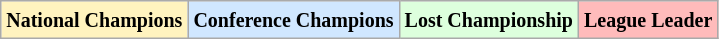<table class="wikitable">
<tr>
<td bgcolor="#FFF3BF"><small><strong>National Champions</strong></small></td>
<td bgcolor="#d0e7ff"><small><strong>Conference Champions</strong></small></td>
<td bgcolor="#ddffdd"><small><strong>Lost Championship</strong></small></td>
<td bgcolor="#ffbbbb"><small><strong>League Leader</strong></small></td>
</tr>
</table>
